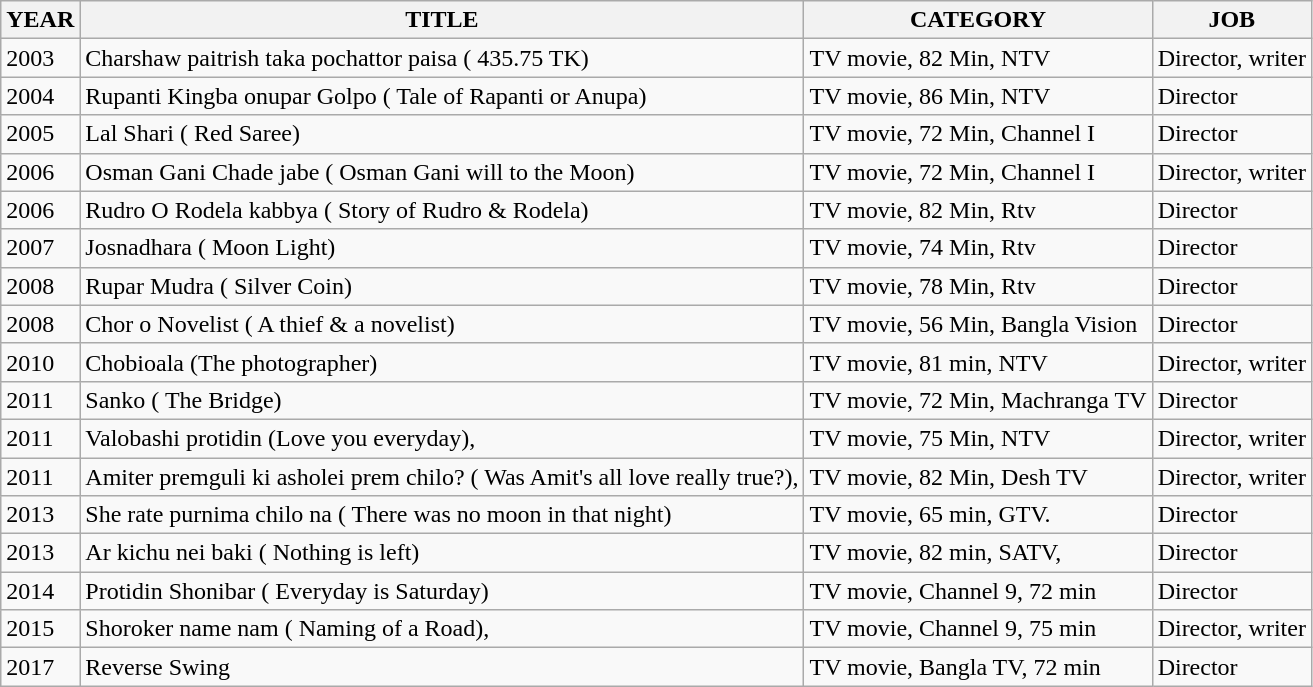<table class="wikitable">
<tr>
<th>YEAR</th>
<th>TITLE</th>
<th>CATEGORY</th>
<th>JOB</th>
</tr>
<tr>
<td>2003</td>
<td>Charshaw paitrish taka pochattor paisa ( 435.75 TK)</td>
<td>TV movie, 82 Min, NTV</td>
<td>Director, writer</td>
</tr>
<tr>
<td>2004</td>
<td>Rupanti Kingba onupar Golpo ( Tale of Rapanti or Anupa)</td>
<td>TV movie, 86 Min, NTV</td>
<td>Director</td>
</tr>
<tr>
<td>2005</td>
<td>Lal Shari ( Red Saree)</td>
<td>TV movie, 72 Min, Channel I</td>
<td>Director</td>
</tr>
<tr>
<td>2006</td>
<td>Osman Gani Chade jabe ( Osman Gani will to the Moon)</td>
<td>TV movie, 72 Min, Channel I</td>
<td>Director, writer</td>
</tr>
<tr>
<td>2006</td>
<td>Rudro O Rodela kabbya ( Story of Rudro & Rodela)</td>
<td>TV movie, 82 Min, Rtv</td>
<td>Director</td>
</tr>
<tr>
<td>2007</td>
<td>Josnadhara ( Moon Light)</td>
<td>TV movie, 74 Min, Rtv</td>
<td>Director</td>
</tr>
<tr>
<td>2008</td>
<td>Rupar Mudra ( Silver Coin)</td>
<td>TV movie, 78 Min, Rtv</td>
<td>Director</td>
</tr>
<tr>
<td>2008</td>
<td>Chor o Novelist ( A thief & a novelist)</td>
<td>TV movie, 56 Min, Bangla Vision</td>
<td>Director</td>
</tr>
<tr>
<td>2010</td>
<td>Chobioala (The photographer)</td>
<td>TV movie, 81 min, NTV</td>
<td>Director, writer</td>
</tr>
<tr>
<td>2011</td>
<td>Sanko ( The Bridge)</td>
<td>TV movie, 72 Min, Machranga TV</td>
<td>Director</td>
</tr>
<tr>
<td>2011</td>
<td>Valobashi protidin (Love you everyday),</td>
<td>TV movie, 75 Min, NTV</td>
<td>Director, writer</td>
</tr>
<tr>
<td>2011</td>
<td>Amiter premguli ki asholei prem chilo? ( Was Amit's all love really true?),</td>
<td>TV movie, 82 Min, Desh TV</td>
<td>Director, writer</td>
</tr>
<tr>
<td>2013</td>
<td>She rate purnima chilo na ( There was no moon in that night)</td>
<td>TV movie, 65 min, GTV.</td>
<td>Director</td>
</tr>
<tr>
<td>2013</td>
<td>Ar kichu nei baki ( Nothing is left)</td>
<td>TV movie, 82 min, SATV,</td>
<td>Director</td>
</tr>
<tr>
<td>2014</td>
<td>Protidin Shonibar ( Everyday is Saturday)</td>
<td>TV movie, Channel 9, 72 min</td>
<td>Director</td>
</tr>
<tr>
<td>2015</td>
<td>Shoroker name nam ( Naming of a Road),</td>
<td>TV movie, Channel 9, 75 min</td>
<td>Director, writer</td>
</tr>
<tr>
<td>2017</td>
<td>Reverse Swing</td>
<td>TV movie, Bangla TV, 72 min</td>
<td>Director</td>
</tr>
</table>
